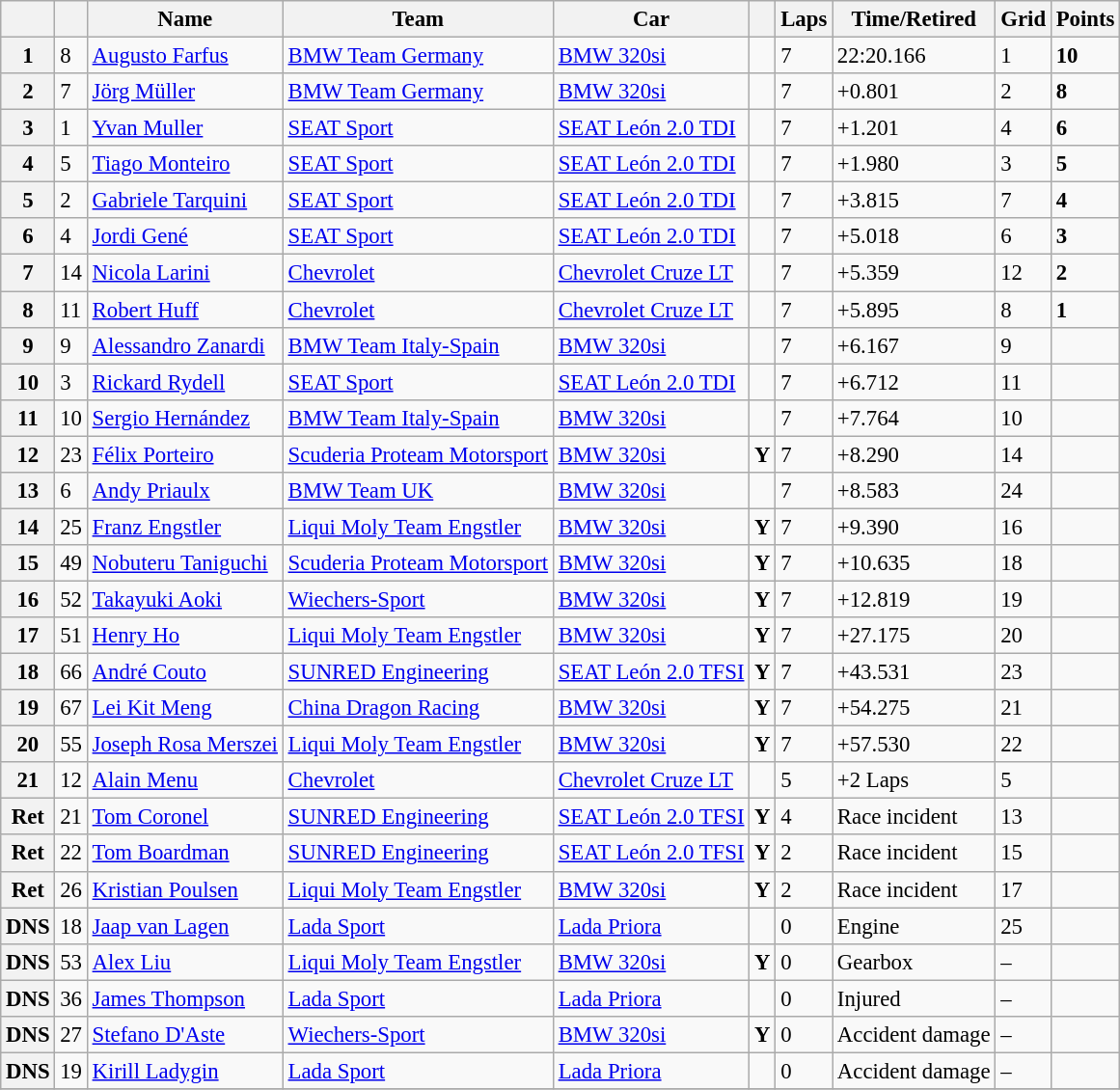<table class="wikitable sortable" style="font-size: 95%;">
<tr>
<th></th>
<th></th>
<th>Name</th>
<th>Team</th>
<th>Car</th>
<th></th>
<th>Laps</th>
<th>Time/Retired</th>
<th>Grid</th>
<th>Points</th>
</tr>
<tr>
<th>1</th>
<td>8</td>
<td> <a href='#'>Augusto Farfus</a></td>
<td><a href='#'>BMW Team Germany</a></td>
<td><a href='#'>BMW 320si</a></td>
<td></td>
<td>7</td>
<td>22:20.166</td>
<td>1</td>
<td><strong>10</strong></td>
</tr>
<tr>
<th>2</th>
<td>7</td>
<td> <a href='#'>Jörg Müller</a></td>
<td><a href='#'>BMW Team Germany</a></td>
<td><a href='#'>BMW 320si</a></td>
<td></td>
<td>7</td>
<td>+0.801</td>
<td>2</td>
<td><strong>8</strong></td>
</tr>
<tr>
<th>3</th>
<td>1</td>
<td> <a href='#'>Yvan Muller</a></td>
<td><a href='#'>SEAT Sport</a></td>
<td><a href='#'>SEAT León 2.0 TDI</a></td>
<td></td>
<td>7</td>
<td>+1.201</td>
<td>4</td>
<td><strong>6</strong></td>
</tr>
<tr>
<th>4</th>
<td>5</td>
<td> <a href='#'>Tiago Monteiro</a></td>
<td><a href='#'>SEAT Sport</a></td>
<td><a href='#'>SEAT León 2.0 TDI</a></td>
<td></td>
<td>7</td>
<td>+1.980</td>
<td>3</td>
<td><strong>5</strong></td>
</tr>
<tr>
<th>5</th>
<td>2</td>
<td> <a href='#'>Gabriele Tarquini</a></td>
<td><a href='#'>SEAT Sport</a></td>
<td><a href='#'>SEAT León 2.0 TDI</a></td>
<td></td>
<td>7</td>
<td>+3.815</td>
<td>7</td>
<td><strong>4</strong></td>
</tr>
<tr>
<th>6</th>
<td>4</td>
<td> <a href='#'>Jordi Gené</a></td>
<td><a href='#'>SEAT Sport</a></td>
<td><a href='#'>SEAT León 2.0 TDI</a></td>
<td></td>
<td>7</td>
<td>+5.018</td>
<td>6</td>
<td><strong>3</strong></td>
</tr>
<tr>
<th>7</th>
<td>14</td>
<td> <a href='#'>Nicola Larini</a></td>
<td><a href='#'>Chevrolet</a></td>
<td><a href='#'>Chevrolet Cruze LT</a></td>
<td></td>
<td>7</td>
<td>+5.359</td>
<td>12</td>
<td><strong>2</strong></td>
</tr>
<tr>
<th>8</th>
<td>11</td>
<td> <a href='#'>Robert Huff</a></td>
<td><a href='#'>Chevrolet</a></td>
<td><a href='#'>Chevrolet Cruze LT</a></td>
<td></td>
<td>7</td>
<td>+5.895</td>
<td>8</td>
<td><strong>1</strong></td>
</tr>
<tr>
<th>9</th>
<td>9</td>
<td> <a href='#'>Alessandro Zanardi</a></td>
<td><a href='#'>BMW Team Italy-Spain</a></td>
<td><a href='#'>BMW 320si</a></td>
<td></td>
<td>7</td>
<td>+6.167</td>
<td>9</td>
<td></td>
</tr>
<tr>
<th>10</th>
<td>3</td>
<td> <a href='#'>Rickard Rydell</a></td>
<td><a href='#'>SEAT Sport</a></td>
<td><a href='#'>SEAT León 2.0 TDI</a></td>
<td></td>
<td>7</td>
<td>+6.712</td>
<td>11</td>
<td></td>
</tr>
<tr>
<th>11</th>
<td>10</td>
<td> <a href='#'>Sergio Hernández</a></td>
<td><a href='#'>BMW Team Italy-Spain</a></td>
<td><a href='#'>BMW 320si</a></td>
<td></td>
<td>7</td>
<td>+7.764</td>
<td>10</td>
<td></td>
</tr>
<tr>
<th>12</th>
<td>23</td>
<td> <a href='#'>Félix Porteiro</a></td>
<td><a href='#'>Scuderia Proteam Motorsport</a></td>
<td><a href='#'>BMW 320si</a></td>
<td align=center><strong><span>Y</span></strong></td>
<td>7</td>
<td>+8.290</td>
<td>14</td>
<td></td>
</tr>
<tr>
<th>13</th>
<td>6</td>
<td> <a href='#'>Andy Priaulx</a></td>
<td><a href='#'>BMW Team UK</a></td>
<td><a href='#'>BMW 320si</a></td>
<td></td>
<td>7</td>
<td>+8.583</td>
<td>24</td>
<td></td>
</tr>
<tr>
<th>14</th>
<td>25</td>
<td> <a href='#'>Franz Engstler</a></td>
<td><a href='#'>Liqui Moly Team Engstler</a></td>
<td><a href='#'>BMW 320si</a></td>
<td align=center><strong><span>Y</span></strong></td>
<td>7</td>
<td>+9.390</td>
<td>16</td>
<td></td>
</tr>
<tr>
<th>15</th>
<td>49</td>
<td> <a href='#'>Nobuteru Taniguchi</a></td>
<td><a href='#'>Scuderia Proteam Motorsport</a></td>
<td><a href='#'>BMW 320si</a></td>
<td align=center><strong><span>Y</span></strong></td>
<td>7</td>
<td>+10.635</td>
<td>18</td>
<td></td>
</tr>
<tr>
<th>16</th>
<td>52</td>
<td> <a href='#'>Takayuki Aoki</a></td>
<td><a href='#'>Wiechers-Sport</a></td>
<td><a href='#'>BMW 320si</a></td>
<td align=center><strong><span>Y</span></strong></td>
<td>7</td>
<td>+12.819</td>
<td>19</td>
<td></td>
</tr>
<tr>
<th>17</th>
<td>51</td>
<td> <a href='#'>Henry Ho</a></td>
<td><a href='#'>Liqui Moly Team Engstler</a></td>
<td><a href='#'>BMW 320si</a></td>
<td align=center><strong><span>Y</span></strong></td>
<td>7</td>
<td>+27.175</td>
<td>20</td>
<td></td>
</tr>
<tr>
<th>18</th>
<td>66</td>
<td> <a href='#'>André Couto</a></td>
<td><a href='#'>SUNRED Engineering</a></td>
<td><a href='#'>SEAT León 2.0 TFSI</a></td>
<td align=center><strong><span>Y</span></strong></td>
<td>7</td>
<td>+43.531</td>
<td>23</td>
<td></td>
</tr>
<tr>
<th>19</th>
<td>67</td>
<td> <a href='#'>Lei Kit Meng</a></td>
<td><a href='#'>China Dragon Racing</a></td>
<td><a href='#'>BMW 320si</a></td>
<td align=center><strong><span>Y</span></strong></td>
<td>7</td>
<td>+54.275</td>
<td>21</td>
<td></td>
</tr>
<tr>
<th>20</th>
<td>55</td>
<td> <a href='#'>Joseph Rosa Merszei</a></td>
<td><a href='#'>Liqui Moly Team Engstler</a></td>
<td><a href='#'>BMW 320si</a></td>
<td align=center><strong><span>Y</span></strong></td>
<td>7</td>
<td>+57.530</td>
<td>22</td>
<td></td>
</tr>
<tr>
<th>21</th>
<td>12</td>
<td> <a href='#'>Alain Menu</a></td>
<td><a href='#'>Chevrolet</a></td>
<td><a href='#'>Chevrolet Cruze LT</a></td>
<td></td>
<td>5</td>
<td>+2 Laps</td>
<td>5</td>
<td></td>
</tr>
<tr>
<th>Ret</th>
<td>21</td>
<td> <a href='#'>Tom Coronel</a></td>
<td><a href='#'>SUNRED Engineering</a></td>
<td><a href='#'>SEAT León 2.0 TFSI</a></td>
<td align=center><strong><span>Y</span></strong></td>
<td>4</td>
<td>Race incident</td>
<td>13</td>
<td></td>
</tr>
<tr>
<th>Ret</th>
<td>22</td>
<td> <a href='#'>Tom Boardman</a></td>
<td><a href='#'>SUNRED Engineering</a></td>
<td><a href='#'>SEAT León 2.0 TFSI</a></td>
<td align=center><strong><span>Y</span></strong></td>
<td>2</td>
<td>Race incident</td>
<td>15</td>
<td></td>
</tr>
<tr>
<th>Ret</th>
<td>26</td>
<td> <a href='#'>Kristian Poulsen</a></td>
<td><a href='#'>Liqui Moly Team Engstler</a></td>
<td><a href='#'>BMW 320si</a></td>
<td align=center><strong><span>Y</span></strong></td>
<td>2</td>
<td>Race incident</td>
<td>17</td>
<td></td>
</tr>
<tr>
<th>DNS</th>
<td>18</td>
<td> <a href='#'>Jaap van Lagen</a></td>
<td><a href='#'>Lada Sport</a></td>
<td><a href='#'>Lada Priora</a></td>
<td></td>
<td>0</td>
<td>Engine</td>
<td>25</td>
<td></td>
</tr>
<tr>
<th>DNS</th>
<td>53</td>
<td> <a href='#'>Alex Liu</a></td>
<td><a href='#'>Liqui Moly Team Engstler</a></td>
<td><a href='#'>BMW 320si</a></td>
<td align=center><strong><span>Y</span></strong></td>
<td>0</td>
<td>Gearbox</td>
<td>–</td>
<td></td>
</tr>
<tr>
<th>DNS</th>
<td>36</td>
<td> <a href='#'>James Thompson</a></td>
<td><a href='#'>Lada Sport</a></td>
<td><a href='#'>Lada Priora</a></td>
<td></td>
<td>0</td>
<td>Injured</td>
<td>–</td>
<td></td>
</tr>
<tr>
<th>DNS</th>
<td>27</td>
<td> <a href='#'>Stefano D'Aste</a></td>
<td><a href='#'>Wiechers-Sport</a></td>
<td><a href='#'>BMW 320si</a></td>
<td align=center><strong><span>Y</span></strong></td>
<td>0</td>
<td>Accident damage</td>
<td>–</td>
<td></td>
</tr>
<tr>
<th>DNS</th>
<td>19</td>
<td> <a href='#'>Kirill Ladygin</a></td>
<td><a href='#'>Lada Sport</a></td>
<td><a href='#'>Lada Priora</a></td>
<td></td>
<td>0</td>
<td>Accident damage</td>
<td>–</td>
<td></td>
</tr>
<tr>
</tr>
</table>
